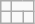<table class="wikitable sortable">
<tr>
<td></td>
</tr>
<tr>
<td></td>
<td></td>
<td></td>
</tr>
</table>
